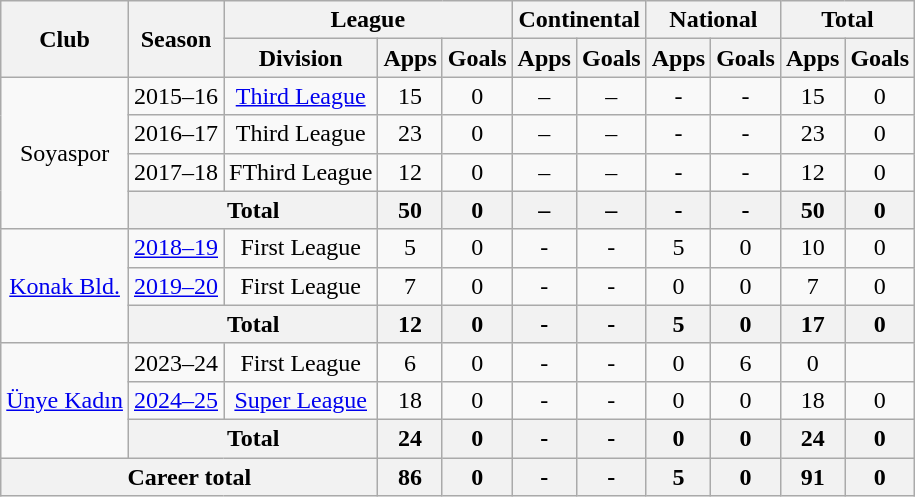<table class="wikitable" style="text-align: center;">
<tr>
<th rowspan=2>Club</th>
<th rowspan=2>Season</th>
<th colspan=3>League</th>
<th colspan=2>Continental</th>
<th colspan=2>National</th>
<th colspan=2>Total</th>
</tr>
<tr>
<th>Division</th>
<th>Apps</th>
<th>Goals</th>
<th>Apps</th>
<th>Goals</th>
<th>Apps</th>
<th>Goals</th>
<th>Apps</th>
<th>Goals</th>
</tr>
<tr>
<td rowspan=4>Soyaspor</td>
<td>2015–16</td>
<td><a href='#'>Third League</a></td>
<td>15</td>
<td>0</td>
<td>–</td>
<td>–</td>
<td>-</td>
<td>-</td>
<td>15</td>
<td>0</td>
</tr>
<tr>
<td>2016–17</td>
<td>Third League</td>
<td>23</td>
<td>0</td>
<td>–</td>
<td>–</td>
<td>-</td>
<td>-</td>
<td>23</td>
<td>0</td>
</tr>
<tr>
<td>2017–18</td>
<td>FThird League</td>
<td>12</td>
<td>0</td>
<td>–</td>
<td>–</td>
<td>-</td>
<td>-</td>
<td>12</td>
<td>0</td>
</tr>
<tr>
<th colspan=2>Total</th>
<th>50</th>
<th>0</th>
<th>–</th>
<th>–</th>
<th>-</th>
<th>-</th>
<th>50</th>
<th>0</th>
</tr>
<tr>
<td rowspan=3><a href='#'>Konak Bld.</a></td>
<td><a href='#'>2018–19</a></td>
<td>First League</td>
<td>5</td>
<td>0</td>
<td>-</td>
<td>-</td>
<td>5</td>
<td>0</td>
<td>10</td>
<td>0</td>
</tr>
<tr>
<td><a href='#'>2019–20</a></td>
<td>First League</td>
<td>7</td>
<td>0</td>
<td>-</td>
<td>-</td>
<td>0</td>
<td>0</td>
<td>7</td>
<td>0</td>
</tr>
<tr>
<th colspan=2>Total</th>
<th>12</th>
<th>0</th>
<th>-</th>
<th>-</th>
<th>5</th>
<th>0</th>
<th>17</th>
<th>0</th>
</tr>
<tr>
<td rowspan=3><a href='#'>Ünye Kadın</a></td>
<td>2023–24</td>
<td>First League</td>
<td>6</td>
<td>0</td>
<td>-</td>
<td>-</td>
<td>0</td>
<td 0>6</td>
<td>0</td>
</tr>
<tr>
<td><a href='#'>2024–25</a></td>
<td><a href='#'>Super League</a></td>
<td>18</td>
<td>0</td>
<td>-</td>
<td>-</td>
<td>0</td>
<td>0</td>
<td>18</td>
<td>0</td>
</tr>
<tr>
<th colspan=2>Total</th>
<th>24</th>
<th>0</th>
<th>-</th>
<th>-</th>
<th>0</th>
<th>0</th>
<th>24</th>
<th>0</th>
</tr>
<tr>
<th colspan=3>Career total</th>
<th>86</th>
<th>0</th>
<th>-</th>
<th>-</th>
<th>5</th>
<th>0</th>
<th>91</th>
<th>0</th>
</tr>
</table>
